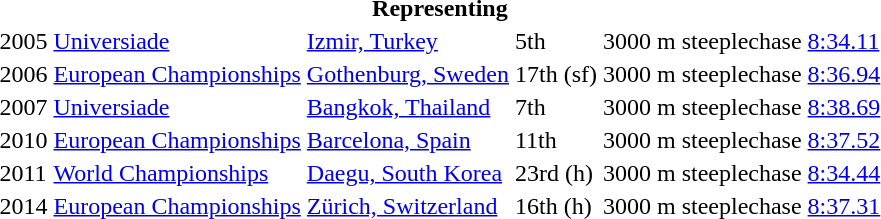<table>
<tr>
<th colspan="6">Representing </th>
</tr>
<tr>
<td>2005</td>
<td><a href='#'>Universiade</a></td>
<td><a href='#'>Izmir, Turkey</a></td>
<td>5th</td>
<td>3000 m steeplechase</td>
<td><a href='#'>8:34.11</a></td>
</tr>
<tr>
<td>2006</td>
<td><a href='#'>European Championships</a></td>
<td><a href='#'>Gothenburg, Sweden</a></td>
<td>17th (sf)</td>
<td>3000 m steeplechase</td>
<td><a href='#'>8:36.94</a></td>
</tr>
<tr>
<td>2007</td>
<td><a href='#'>Universiade</a></td>
<td><a href='#'>Bangkok, Thailand</a></td>
<td>7th</td>
<td>3000 m steeplechase</td>
<td><a href='#'>8:38.69</a></td>
</tr>
<tr>
<td>2010</td>
<td><a href='#'>European Championships</a></td>
<td><a href='#'>Barcelona, Spain</a></td>
<td>11th</td>
<td>3000 m steeplechase</td>
<td><a href='#'>8:37.52</a></td>
</tr>
<tr>
<td>2011</td>
<td><a href='#'>World Championships</a></td>
<td><a href='#'>Daegu, South Korea</a></td>
<td>23rd (h)</td>
<td>3000 m steeplechase</td>
<td><a href='#'>8:34.44</a></td>
</tr>
<tr>
<td>2014</td>
<td><a href='#'>European Championships</a></td>
<td><a href='#'>Zürich, Switzerland</a></td>
<td>16th (h)</td>
<td>3000 m steeplechase</td>
<td><a href='#'>8:37.31</a></td>
</tr>
</table>
